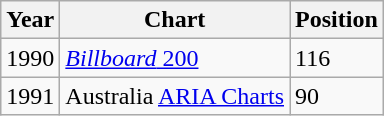<table class="wikitable">
<tr>
<th align="left">Year</th>
<th align="left">Chart</th>
<th align="left">Position</th>
</tr>
<tr>
<td align="left">1990</td>
<td align="left"><a href='#'><em>Billboard</em> 200</a></td>
<td align="left">116</td>
</tr>
<tr>
<td align="left">1991</td>
<td align="left">Australia <a href='#'>ARIA Charts</a></td>
<td align="left">90</td>
</tr>
</table>
